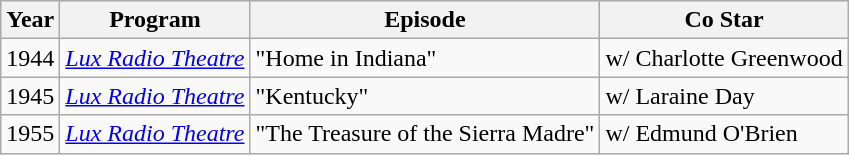<table class="wikitable">
<tr>
<th>Year</th>
<th>Program</th>
<th>Episode</th>
<th>Co Star</th>
</tr>
<tr>
<td>1944</td>
<td><em><a href='#'>Lux Radio Theatre</a></em></td>
<td>"Home in Indiana"</td>
<td>w/ Charlotte Greenwood</td>
</tr>
<tr>
<td>1945</td>
<td><em><a href='#'>Lux Radio Theatre</a></em></td>
<td>"Kentucky"</td>
<td>w/ Laraine Day</td>
</tr>
<tr>
<td>1955</td>
<td><em><a href='#'>Lux Radio Theatre</a></em></td>
<td>"The Treasure of the Sierra Madre"</td>
<td>w/ Edmund O'Brien</td>
</tr>
</table>
